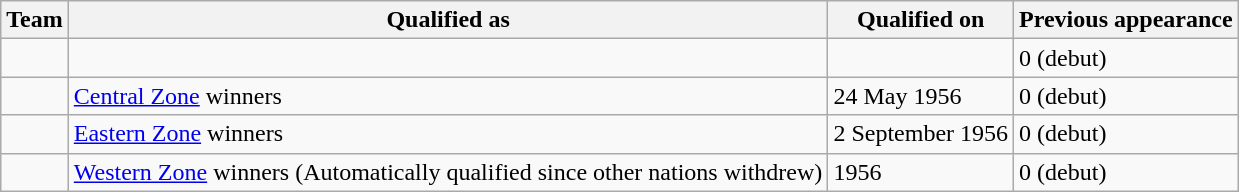<table class="wikitable sortable" style="text-align:left;">
<tr>
<th>Team</th>
<th>Qualified as</th>
<th>Qualified on</th>
<th>Previous appearance</th>
</tr>
<tr>
<td></td>
<td></td>
<td></td>
<td>0 (debut)</td>
</tr>
<tr>
<td></td>
<td><a href='#'>Central Zone</a> winners</td>
<td>24 May 1956</td>
<td>0 (debut)</td>
</tr>
<tr>
<td></td>
<td><a href='#'>Eastern Zone</a> winners</td>
<td>2 September 1956</td>
<td>0 (debut)</td>
</tr>
<tr>
<td></td>
<td><a href='#'>Western Zone</a> winners (Automatically qualified since other nations withdrew)</td>
<td>1956</td>
<td>0 (debut)</td>
</tr>
</table>
